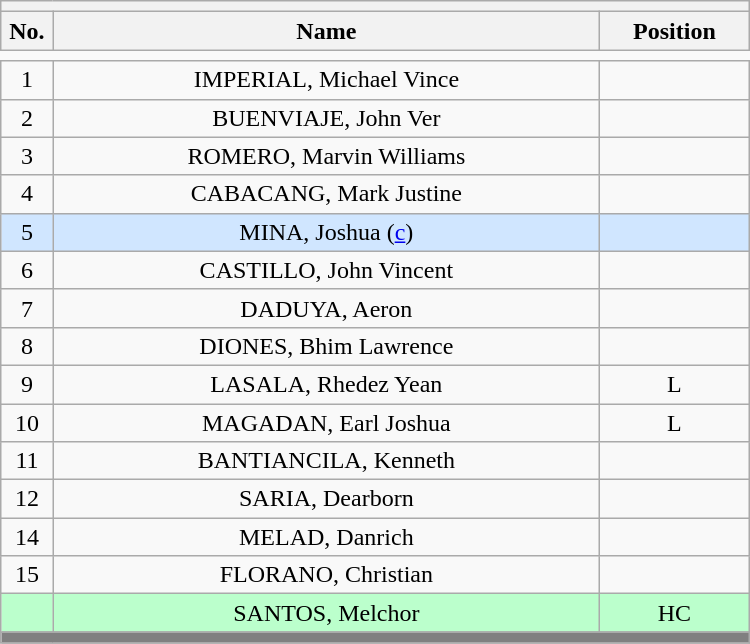<table class='wikitable mw-collapsible mw-collapsed' style="text-align: center; width: 500px; border: none">
<tr>
<th style='text-align: left;' colspan=3></th>
</tr>
<tr>
<th style='width: 7%;'>No.</th>
<th>Name</th>
<th style='width: 20%;'>Position</th>
</tr>
<tr>
<td style='border: none;'></td>
</tr>
<tr>
<td>1</td>
<td>IMPERIAL, Michael Vince</td>
<td></td>
</tr>
<tr>
<td>2</td>
<td>BUENVIAJE, John Ver</td>
<td></td>
</tr>
<tr>
<td>3</td>
<td>ROMERO, Marvin Williams</td>
<td></td>
</tr>
<tr>
<td>4</td>
<td>CABACANG, Mark Justine</td>
<td></td>
</tr>
<tr bgcolor=#D0E6FF>
<td>5</td>
<td>MINA, Joshua (<a href='#'>c</a>)</td>
<td></td>
</tr>
<tr>
<td>6</td>
<td>CASTILLO, John Vincent</td>
<td></td>
</tr>
<tr>
<td>7</td>
<td>DADUYA, Aeron</td>
<td></td>
</tr>
<tr>
<td>8</td>
<td>DIONES, Bhim Lawrence</td>
<td></td>
</tr>
<tr>
<td>9</td>
<td>LASALA, Rhedez Yean</td>
<td>L</td>
</tr>
<tr>
<td>10</td>
<td>MAGADAN, Earl Joshua</td>
<td>L</td>
</tr>
<tr>
<td>11</td>
<td>BANTIANCILA, Kenneth</td>
<td></td>
</tr>
<tr>
<td>12</td>
<td>SARIA, Dearborn</td>
<td></td>
</tr>
<tr>
<td>14</td>
<td>MELAD, Danrich</td>
<td></td>
</tr>
<tr>
<td>15</td>
<td>FLORANO, Christian</td>
<td></td>
</tr>
<tr bgcolor=#BBFFCC>
<td></td>
<td>SANTOS, Melchor</td>
<td>HC</td>
</tr>
<tr>
<th style='background: grey;' colspan=3></th>
</tr>
</table>
